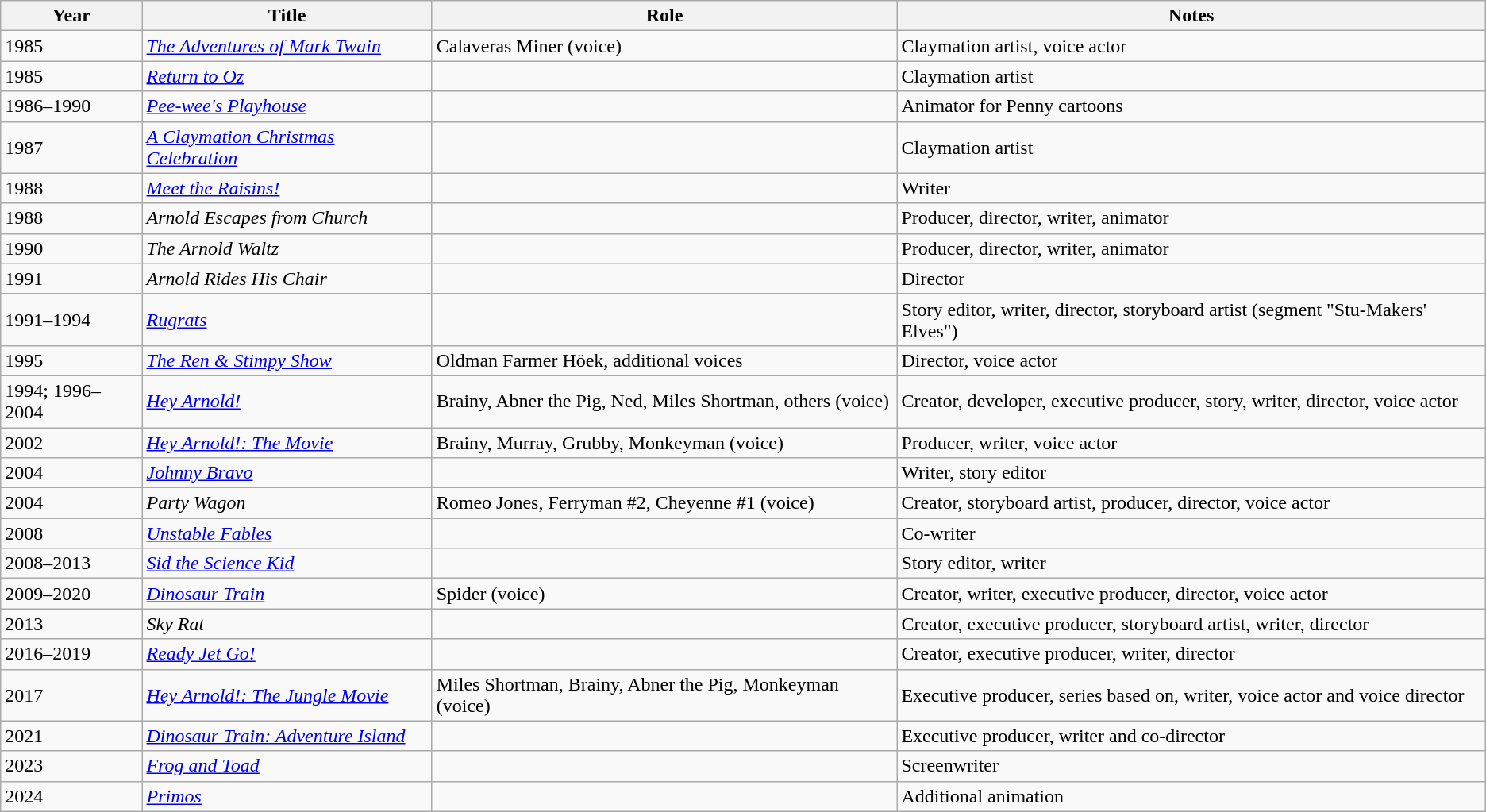<table class="wikitable sortable">
<tr>
<th>Year</th>
<th>Title</th>
<th>Role</th>
<th>Notes</th>
</tr>
<tr>
<td>1985</td>
<td><em><a href='#'>The Adventures of Mark Twain</a></em></td>
<td>Calaveras Miner (voice)</td>
<td>Claymation artist, voice actor</td>
</tr>
<tr>
<td>1985</td>
<td><em><a href='#'>Return to Oz</a></em></td>
<td></td>
<td>Claymation artist</td>
</tr>
<tr>
<td>1986–1990</td>
<td><em><a href='#'>Pee-wee's Playhouse</a></em></td>
<td></td>
<td>Animator for Penny cartoons</td>
</tr>
<tr>
<td>1987</td>
<td><em><a href='#'>A Claymation Christmas Celebration</a></em></td>
<td></td>
<td>Claymation artist</td>
</tr>
<tr>
<td>1988</td>
<td><em><a href='#'>Meet the Raisins!</a></em></td>
<td></td>
<td>Writer</td>
</tr>
<tr>
<td>1988</td>
<td><em>Arnold Escapes from Church</em></td>
<td></td>
<td>Producer, director, writer, animator</td>
</tr>
<tr>
<td>1990</td>
<td><em>The Arnold Waltz</em></td>
<td></td>
<td>Producer, director, writer, animator</td>
</tr>
<tr>
<td>1991</td>
<td><em>Arnold Rides His Chair</em></td>
<td></td>
<td>Director</td>
</tr>
<tr>
<td>1991–1994</td>
<td><em><a href='#'>Rugrats</a></em></td>
<td></td>
<td>Story editor, writer, director, storyboard artist (segment "Stu-Makers' Elves")</td>
</tr>
<tr>
<td>1995</td>
<td><em><a href='#'>The Ren & Stimpy Show</a></em></td>
<td>Oldman Farmer Höek, additional voices</td>
<td>Director, voice actor</td>
</tr>
<tr>
<td>1994; 1996–2004</td>
<td><em><a href='#'>Hey Arnold!</a></em></td>
<td>Brainy, Abner the Pig, Ned, Miles Shortman, others (voice)</td>
<td>Creator, developer, executive producer, story, writer, director, voice actor</td>
</tr>
<tr>
<td>2002</td>
<td><em><a href='#'>Hey Arnold!: The Movie</a></em></td>
<td>Brainy, Murray, Grubby, Monkeyman (voice)</td>
<td>Producer, writer, voice actor</td>
</tr>
<tr>
<td>2004</td>
<td><em><a href='#'>Johnny Bravo</a></em></td>
<td></td>
<td>Writer, story editor</td>
</tr>
<tr>
<td>2004</td>
<td><em>Party Wagon</em></td>
<td>Romeo Jones, Ferryman #2, Cheyenne #1 (voice)</td>
<td>Creator, storyboard artist, producer, director, voice actor</td>
</tr>
<tr>
<td>2008</td>
<td><em><a href='#'>Unstable Fables</a></em></td>
<td></td>
<td>Co-writer</td>
</tr>
<tr>
<td>2008–2013</td>
<td><em><a href='#'>Sid the Science Kid</a></em></td>
<td></td>
<td>Story editor, writer</td>
</tr>
<tr>
<td>2009–2020</td>
<td><em><a href='#'>Dinosaur Train</a></em></td>
<td>Spider (voice)</td>
<td>Creator, writer, executive producer, director, voice actor</td>
</tr>
<tr>
<td>2013</td>
<td><em>Sky Rat</em></td>
<td></td>
<td>Creator, executive producer, storyboard artist, writer, director</td>
</tr>
<tr>
<td>2016–2019</td>
<td><em><a href='#'>Ready Jet Go!</a></em></td>
<td></td>
<td>Creator, executive producer, writer, director</td>
</tr>
<tr>
<td>2017</td>
<td><em><a href='#'>Hey Arnold!: The Jungle Movie</a></em></td>
<td>Miles Shortman, Brainy, Abner the Pig, Monkeyman (voice)</td>
<td>Executive producer, series based on, writer, voice actor and voice director</td>
</tr>
<tr>
<td>2021</td>
<td><em><a href='#'>Dinosaur Train: Adventure Island</a></em></td>
<td></td>
<td>Executive producer, writer and co-director</td>
</tr>
<tr>
<td>2023</td>
<td><em><a href='#'>Frog and Toad</a></em></td>
<td></td>
<td>Screenwriter</td>
</tr>
<tr>
<td>2024</td>
<td><em><a href='#'>Primos</a></em></td>
<td></td>
<td>Additional animation</td>
</tr>
</table>
